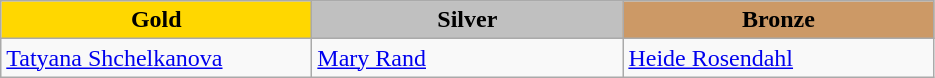<table class="wikitable" style="text-align:left">
<tr align="center">
<td width=200 bgcolor=gold><strong>Gold</strong></td>
<td width=200 bgcolor=silver><strong>Silver</strong></td>
<td width=200 bgcolor=CC9966><strong>Bronze</strong></td>
</tr>
<tr>
<td><a href='#'>Tatyana Shchelkanova</a><br><em></em></td>
<td><a href='#'>Mary Rand</a><br><em></em></td>
<td><a href='#'>Heide Rosendahl</a><br><em></em></td>
</tr>
</table>
